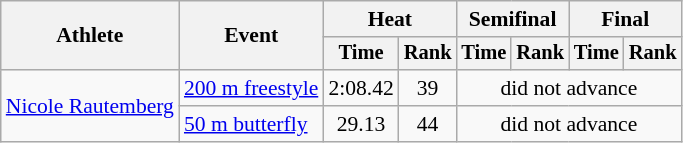<table class=wikitable style="font-size:90%">
<tr>
<th rowspan="2">Athlete</th>
<th rowspan="2">Event</th>
<th colspan="2">Heat</th>
<th colspan="2">Semifinal</th>
<th colspan="2">Final</th>
</tr>
<tr style="font-size:95%">
<th>Time</th>
<th>Rank</th>
<th>Time</th>
<th>Rank</th>
<th>Time</th>
<th>Rank</th>
</tr>
<tr align=center>
<td align=left rowspan=2><a href='#'>Nicole Rautemberg</a></td>
<td align=left><a href='#'>200 m freestyle</a></td>
<td>2:08.42</td>
<td>39</td>
<td colspan=4>did not advance</td>
</tr>
<tr align=center>
<td align=left><a href='#'>50 m butterfly</a></td>
<td>29.13</td>
<td>44</td>
<td colspan=4>did not advance</td>
</tr>
</table>
